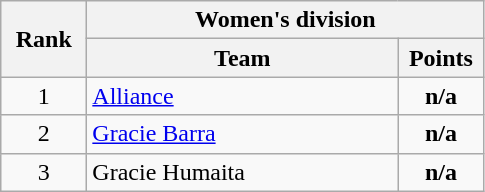<table class="wikitable" style="text-align:center;">
<tr>
<th rowspan="2" width="50">Rank</th>
<th colspan="2">Women's division</th>
</tr>
<tr>
<th width="200">Team</th>
<th width="50">Points</th>
</tr>
<tr>
<td>1</td>
<td style=text-align:left><a href='#'>Alliance</a></td>
<td><strong>n/a</strong></td>
</tr>
<tr>
<td>2</td>
<td style=text-align:left><a href='#'>Gracie Barra</a></td>
<td><strong>n/a</strong></td>
</tr>
<tr>
<td>3</td>
<td style=text-align:left>Gracie Humaita</td>
<td><strong>n/a</strong></td>
</tr>
</table>
